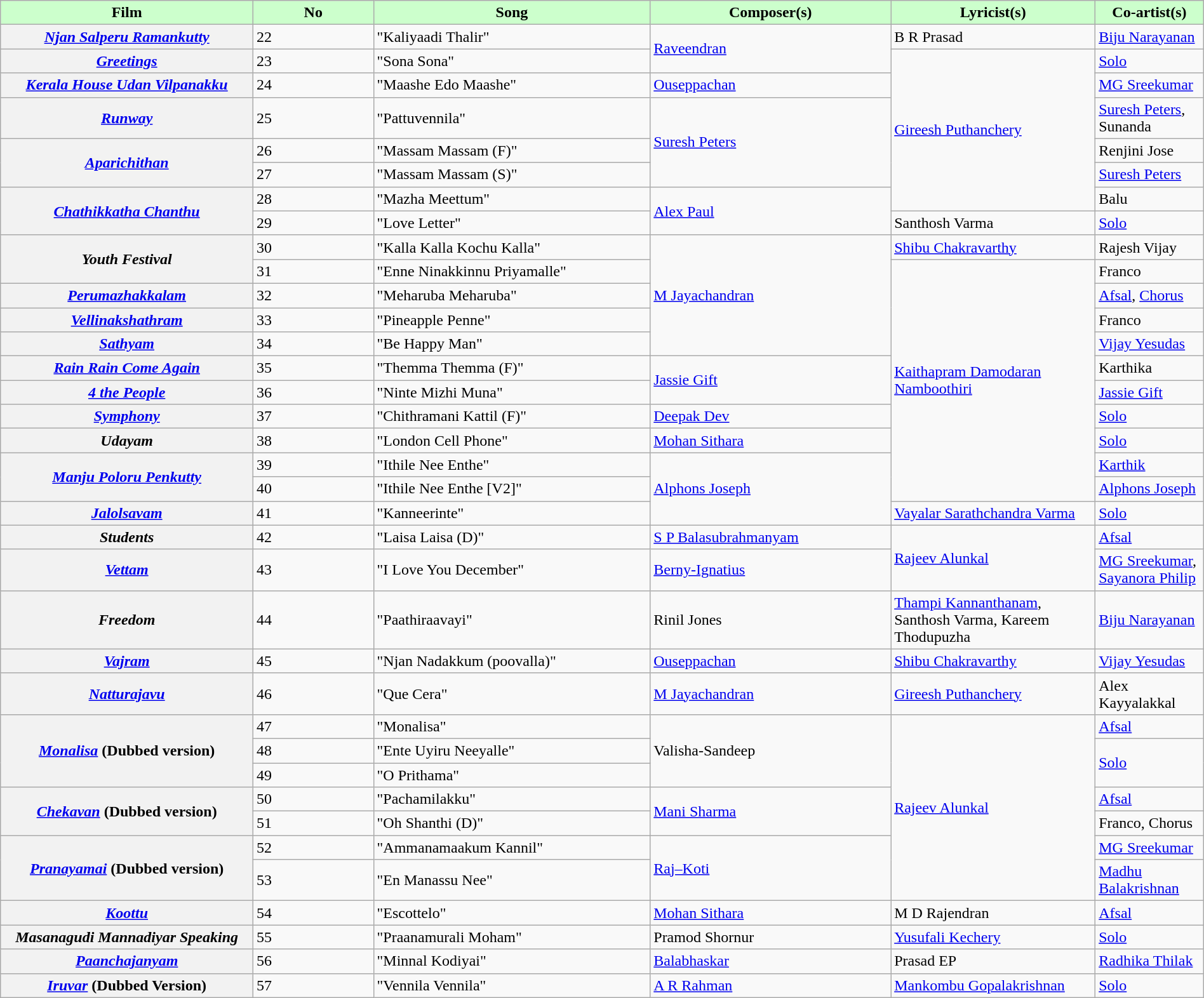<table class="wikitable plainrowheaders" width="100%" textcolor:#000;">
<tr style="background:#cfc; text-align:center;">
<td scope="col" width=21%><strong>Film</strong></td>
<td scope="col" width=10%><strong>No</strong></td>
<td scope="col" width=23%><strong>Song</strong></td>
<td scope="col" width=20%><strong>Composer(s)</strong></td>
<td scope="col" width=17%><strong>Lyricist(s)</strong></td>
<td scope="col" width=18%><strong>Co-artist(s)</strong></td>
</tr>
<tr>
<th scope="row"><em><a href='#'>Njan Salperu Ramankutty</a></em></th>
<td>22</td>
<td>"Kaliyaadi Thalir"</td>
<td rowspan="2"><a href='#'>Raveendran</a></td>
<td>B R Prasad</td>
<td><a href='#'>Biju Narayanan</a></td>
</tr>
<tr>
<th scope="row"><em><a href='#'>Greetings</a></em></th>
<td>23</td>
<td>"Sona Sona"</td>
<td rowspan="6"><a href='#'>Gireesh Puthanchery</a></td>
<td><a href='#'>Solo</a></td>
</tr>
<tr>
<th scope="row"><em><a href='#'>Kerala House Udan Vilpanakku</a></em></th>
<td>24</td>
<td>"Maashe Edo Maashe"</td>
<td><a href='#'>Ouseppachan</a></td>
<td><a href='#'>MG Sreekumar</a></td>
</tr>
<tr>
<th scope="row"><em><a href='#'>Runway</a></em></th>
<td>25</td>
<td>"Pattuvennila"</td>
<td rowspan="3"><a href='#'>Suresh Peters</a></td>
<td><a href='#'>Suresh Peters</a>, Sunanda</td>
</tr>
<tr>
<th scope="row" rowspan="2"><em><a href='#'>Aparichithan</a></em></th>
<td>26</td>
<td>"Massam Massam (F)"</td>
<td>Renjini Jose</td>
</tr>
<tr>
<td>27</td>
<td>"Massam Massam (S)"</td>
<td><a href='#'>Suresh Peters</a></td>
</tr>
<tr>
<th scope="row" rowspan="2"><em><a href='#'>Chathikkatha Chanthu</a></em></th>
<td>28</td>
<td>"Mazha Meettum"</td>
<td rowspan="2"><a href='#'>Alex Paul</a></td>
<td>Balu</td>
</tr>
<tr>
<td>29</td>
<td>"Love Letter"</td>
<td>Santhosh Varma</td>
<td><a href='#'>Solo</a></td>
</tr>
<tr>
<th scope="row" rowspan="2"><em>Youth Festival</em></th>
<td>30</td>
<td>"Kalla Kalla Kochu Kalla"</td>
<td rowspan="5"><a href='#'>M Jayachandran</a></td>
<td><a href='#'>Shibu Chakravarthy</a></td>
<td>Rajesh Vijay</td>
</tr>
<tr>
<td>31</td>
<td>"Enne Ninakkinnu Priyamalle"</td>
<td rowspan="10"><a href='#'>Kaithapram Damodaran Namboothiri</a></td>
<td>Franco</td>
</tr>
<tr>
<th scope="row"><em><a href='#'>Perumazhakkalam</a></em></th>
<td>32</td>
<td>"Meharuba Meharuba"</td>
<td><a href='#'>Afsal</a>, <a href='#'>Chorus</a></td>
</tr>
<tr>
<th scope="row"><em><a href='#'>Vellinakshathram</a></em></th>
<td>33</td>
<td>"Pineapple Penne"</td>
<td>Franco</td>
</tr>
<tr>
<th scope="row"><em><a href='#'>Sathyam</a></em></th>
<td>34</td>
<td>"Be Happy Man"</td>
<td><a href='#'>Vijay Yesudas</a></td>
</tr>
<tr>
<th scope="row"><em><a href='#'>Rain Rain Come Again</a></em></th>
<td>35</td>
<td>"Themma Themma (F)"</td>
<td rowspan="2"><a href='#'>Jassie Gift</a></td>
<td>Karthika</td>
</tr>
<tr>
<th scope="row"><em><a href='#'>4 the People</a></em></th>
<td>36</td>
<td>"Ninte Mizhi Muna"</td>
<td><a href='#'>Jassie Gift</a></td>
</tr>
<tr>
<th scope="row"><em><a href='#'>Symphony</a></em></th>
<td>37</td>
<td>"Chithramani Kattil (F)"</td>
<td><a href='#'>Deepak Dev</a></td>
<td><a href='#'>Solo</a></td>
</tr>
<tr>
<th scope="row"><em>Udayam</em></th>
<td>38</td>
<td>"London Cell Phone"</td>
<td><a href='#'>Mohan Sithara</a></td>
<td><a href='#'>Solo</a></td>
</tr>
<tr>
<th scope="row" rowspan="2"><em><a href='#'>Manju Poloru Penkutty</a></em></th>
<td>39</td>
<td>"Ithile Nee Enthe"</td>
<td rowspan="3"><a href='#'>Alphons Joseph</a></td>
<td><a href='#'>Karthik</a></td>
</tr>
<tr>
<td>40</td>
<td>"Ithile Nee Enthe [V2]"</td>
<td><a href='#'>Alphons Joseph</a></td>
</tr>
<tr>
<th scope="row"><em><a href='#'>Jalolsavam</a></em></th>
<td>41</td>
<td>"Kanneerinte"</td>
<td><a href='#'>Vayalar Sarathchandra Varma</a></td>
<td><a href='#'>Solo</a></td>
</tr>
<tr>
<th scope="row"><em>Students</em></th>
<td>42</td>
<td>"Laisa Laisa (D)"</td>
<td><a href='#'>S P Balasubrahmanyam</a></td>
<td rowspan="2"><a href='#'>Rajeev Alunkal</a></td>
<td><a href='#'>Afsal</a></td>
</tr>
<tr>
<th scope="row"><em><a href='#'>Vettam</a></em></th>
<td>43</td>
<td>"I Love You December"</td>
<td><a href='#'>Berny-Ignatius</a></td>
<td><a href='#'>MG Sreekumar</a>, <a href='#'>Sayanora Philip</a></td>
</tr>
<tr>
<th scope="row"><em>Freedom</em></th>
<td>44</td>
<td>"Paathiraavayi"</td>
<td>Rinil Jones</td>
<td><a href='#'>Thampi Kannanthanam</a>, Santhosh Varma, Kareem Thodupuzha</td>
<td><a href='#'>Biju Narayanan</a></td>
</tr>
<tr>
<th scope="row"><em><a href='#'>Vajram</a></em></th>
<td>45</td>
<td>"Njan Nadakkum (poovalla)"</td>
<td><a href='#'>Ouseppachan</a></td>
<td><a href='#'>Shibu Chakravarthy</a></td>
<td><a href='#'>Vijay Yesudas</a></td>
</tr>
<tr>
<th scope="row"><em><a href='#'>Natturajavu</a></em></th>
<td>46</td>
<td>"Que Cera"</td>
<td><a href='#'>M Jayachandran</a></td>
<td><a href='#'>Gireesh Puthanchery</a></td>
<td>Alex Kayyalakkal</td>
</tr>
<tr>
<th scope="row" rowspan="3"><em><a href='#'>Monalisa</a></em> (Dubbed version)</th>
<td>47</td>
<td>"Monalisa"</td>
<td rowspan="3">Valisha-Sandeep</td>
<td rowspan="7"><a href='#'>Rajeev Alunkal</a></td>
<td><a href='#'>Afsal</a></td>
</tr>
<tr>
<td>48</td>
<td>"Ente Uyiru Neeyalle"</td>
<td rowspan="2"><a href='#'>Solo</a></td>
</tr>
<tr>
<td>49</td>
<td>"O Prithama"</td>
</tr>
<tr>
<th scope="row" rowspan="2"><em><a href='#'>Chekavan</a></em> (Dubbed version)</th>
<td>50</td>
<td>"Pachamilakku"</td>
<td rowspan="2"><a href='#'>Mani Sharma</a></td>
<td><a href='#'>Afsal</a></td>
</tr>
<tr>
<td>51</td>
<td>"Oh Shanthi  (D)"</td>
<td>Franco, Chorus</td>
</tr>
<tr>
<th scope="row" rowspan=2"><em><a href='#'>Pranayamai</a></em> (Dubbed version)</th>
<td>52</td>
<td>"Ammanamaakum Kannil"</td>
<td rowspan="2"><a href='#'>Raj–Koti</a></td>
<td><a href='#'>MG Sreekumar</a></td>
</tr>
<tr>
<td>53</td>
<td>"En Manassu Nee"</td>
<td><a href='#'>Madhu Balakrishnan</a></td>
</tr>
<tr>
<th scope="row"><em><a href='#'>Koottu</a></em></th>
<td>54</td>
<td>"Escottelo"</td>
<td><a href='#'>Mohan Sithara</a></td>
<td>M D Rajendran</td>
<td><a href='#'>Afsal</a></td>
</tr>
<tr>
<th scope="row"><em>Masanagudi Mannadiyar Speaking</em></th>
<td>55</td>
<td>"Praanamurali Moham"</td>
<td>Pramod Shornur</td>
<td><a href='#'>Yusufali Kechery</a></td>
<td><a href='#'>Solo</a></td>
</tr>
<tr>
<th scope="row"><em><a href='#'>Paanchajanyam</a></em></th>
<td>56</td>
<td>"Minnal Kodiyai"</td>
<td><a href='#'>Balabhaskar</a></td>
<td>Prasad EP</td>
<td><a href='#'>Radhika Thilak</a></td>
</tr>
<tr>
<th scope="row"><em><a href='#'>Iruvar</a></em> (Dubbed Version)</th>
<td>57</td>
<td>"Vennila Vennila"</td>
<td><a href='#'>A R Rahman</a></td>
<td><a href='#'>Mankombu Gopalakrishnan</a></td>
<td><a href='#'>Solo</a></td>
</tr>
</table>
